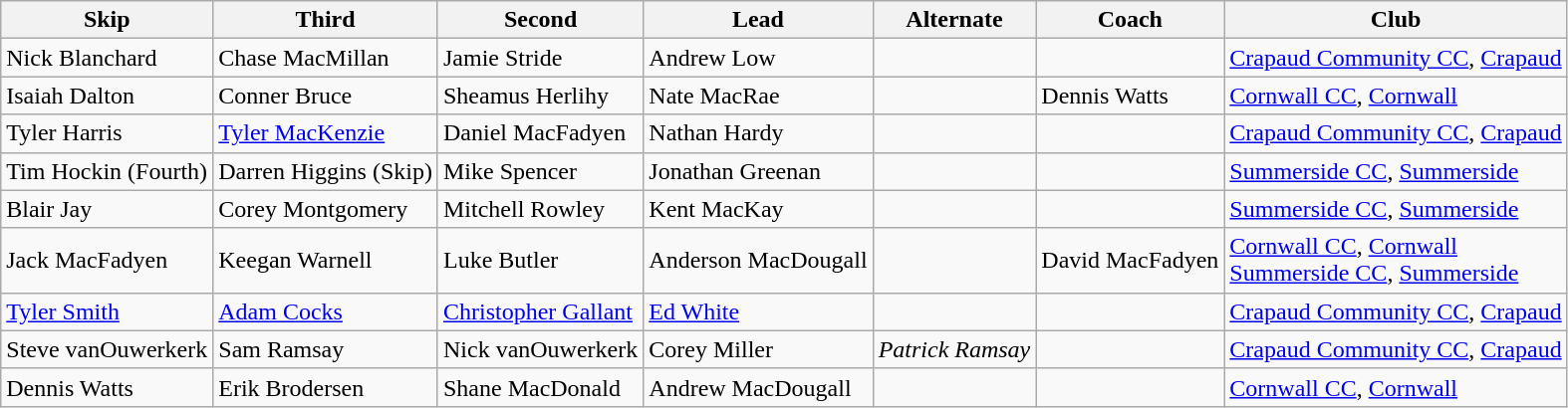<table class="wikitable">
<tr>
<th scope="col">Skip</th>
<th scope="col">Third</th>
<th scope="col">Second</th>
<th scope="col">Lead</th>
<th scope="col">Alternate</th>
<th scope="col">Coach</th>
<th scope="col">Club</th>
</tr>
<tr>
<td>Nick Blanchard</td>
<td>Chase MacMillan</td>
<td>Jamie Stride</td>
<td>Andrew Low</td>
<td></td>
<td></td>
<td><a href='#'>Crapaud Community CC</a>, <a href='#'>Crapaud</a></td>
</tr>
<tr>
<td>Isaiah Dalton</td>
<td>Conner Bruce</td>
<td>Sheamus Herlihy</td>
<td>Nate MacRae</td>
<td></td>
<td>Dennis Watts</td>
<td><a href='#'>Cornwall CC</a>, <a href='#'>Cornwall</a></td>
</tr>
<tr>
<td>Tyler Harris</td>
<td><a href='#'>Tyler MacKenzie</a></td>
<td>Daniel MacFadyen</td>
<td>Nathan Hardy</td>
<td></td>
<td></td>
<td><a href='#'>Crapaud Community CC</a>, <a href='#'>Crapaud</a></td>
</tr>
<tr>
<td>Tim Hockin (Fourth)</td>
<td>Darren Higgins (Skip)</td>
<td>Mike Spencer</td>
<td>Jonathan Greenan</td>
<td></td>
<td></td>
<td><a href='#'>Summerside CC</a>, <a href='#'>Summerside</a></td>
</tr>
<tr>
<td>Blair Jay</td>
<td>Corey Montgomery</td>
<td>Mitchell Rowley</td>
<td>Kent MacKay</td>
<td></td>
<td></td>
<td><a href='#'>Summerside CC</a>, <a href='#'>Summerside</a></td>
</tr>
<tr>
<td>Jack MacFadyen</td>
<td>Keegan Warnell</td>
<td>Luke Butler</td>
<td>Anderson MacDougall</td>
<td></td>
<td>David MacFadyen</td>
<td><a href='#'>Cornwall CC</a>, <a href='#'>Cornwall</a> <br> <a href='#'>Summerside CC</a>, <a href='#'>Summerside</a></td>
</tr>
<tr>
<td><a href='#'>Tyler Smith</a></td>
<td><a href='#'>Adam Cocks</a></td>
<td><a href='#'>Christopher Gallant</a></td>
<td><a href='#'>Ed White</a></td>
<td></td>
<td></td>
<td><a href='#'>Crapaud Community CC</a>, <a href='#'>Crapaud</a></td>
</tr>
<tr>
<td>Steve vanOuwerkerk</td>
<td>Sam Ramsay</td>
<td>Nick vanOuwerkerk</td>
<td>Corey Miller</td>
<td><em>Patrick Ramsay</em></td>
<td></td>
<td><a href='#'>Crapaud Community CC</a>, <a href='#'>Crapaud</a></td>
</tr>
<tr>
<td>Dennis Watts</td>
<td>Erik Brodersen</td>
<td>Shane MacDonald</td>
<td>Andrew MacDougall</td>
<td></td>
<td></td>
<td><a href='#'>Cornwall CC</a>, <a href='#'>Cornwall</a></td>
</tr>
</table>
